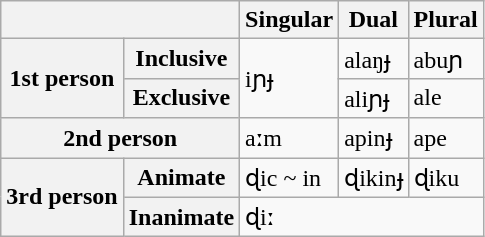<table class="wikitable">
<tr>
<th colspan="2"> </th>
<th>Singular</th>
<th>Dual</th>
<th>Plural</th>
</tr>
<tr>
<th rowspan="2">1st person</th>
<th>Inclusive</th>
<td rowspan="2">iɲɟ</td>
<td>alaŋɟ</td>
<td>abuɲ</td>
</tr>
<tr>
<th>Exclusive</th>
<td>aliɲɟ</td>
<td>ale</td>
</tr>
<tr>
<th colspan="2">2nd person</th>
<td>aːm</td>
<td>apinɟ</td>
<td>ape</td>
</tr>
<tr>
<th rowspan="2">3rd person</th>
<th>Animate</th>
<td>ɖic ~ in</td>
<td>ɖikinɟ</td>
<td>ɖiku</td>
</tr>
<tr>
<th>Inanimate</th>
<td colspan="3">ɖiː</td>
</tr>
</table>
